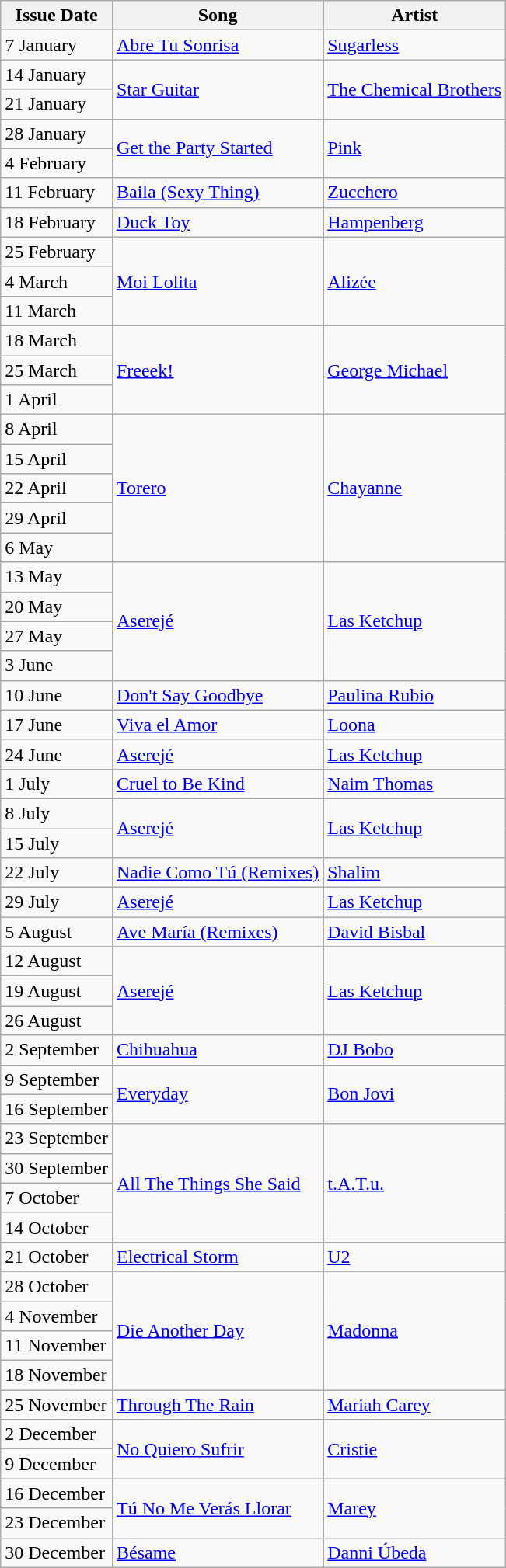<table class="wikitable">
<tr>
<th>Issue Date</th>
<th>Song</th>
<th>Artist</th>
</tr>
<tr>
<td>7 January</td>
<td rowspan=1><a href='#'>Abre Tu Sonrisa</a></td>
<td rowspan=1><a href='#'>Sugarless</a></td>
</tr>
<tr>
<td>14 January</td>
<td rowspan=2><a href='#'>Star Guitar</a></td>
<td rowspan=2><a href='#'>The Chemical Brothers</a></td>
</tr>
<tr>
<td>21 January</td>
</tr>
<tr>
<td>28 January</td>
<td rowspan=2><a href='#'>Get the Party Started</a></td>
<td rowspan=2><a href='#'>Pink</a></td>
</tr>
<tr>
<td>4 February</td>
</tr>
<tr>
<td>11 February</td>
<td rowspan=1><a href='#'>Baila (Sexy Thing)</a></td>
<td rowspan=1><a href='#'>Zucchero</a></td>
</tr>
<tr>
<td>18 February</td>
<td rowspan=1><a href='#'>Duck Toy</a></td>
<td rowspan=1><a href='#'>Hampenberg</a></td>
</tr>
<tr>
<td>25 February</td>
<td rowspan=3><a href='#'>Moi Lolita</a></td>
<td rowspan=3><a href='#'>Alizée</a></td>
</tr>
<tr>
<td>4 March</td>
</tr>
<tr>
<td>11 March</td>
</tr>
<tr>
<td>18 March</td>
<td rowspan=3><a href='#'>Freeek!</a></td>
<td rowspan=3><a href='#'>George Michael</a></td>
</tr>
<tr>
<td>25 March</td>
</tr>
<tr>
<td>1 April</td>
</tr>
<tr>
<td>8 April</td>
<td rowspan=5><a href='#'>Torero</a></td>
<td rowspan=5><a href='#'>Chayanne</a></td>
</tr>
<tr>
<td>15 April</td>
</tr>
<tr>
<td>22 April</td>
</tr>
<tr>
<td>29 April</td>
</tr>
<tr>
<td>6  May</td>
</tr>
<tr>
<td>13 May</td>
<td rowspan=4><a href='#'>Aserejé</a></td>
<td rowspan=4><a href='#'>Las Ketchup</a></td>
</tr>
<tr>
<td>20 May</td>
</tr>
<tr>
<td>27 May</td>
</tr>
<tr>
<td>3 June</td>
</tr>
<tr>
<td>10 June</td>
<td rowspan=1><a href='#'>Don't Say Goodbye</a></td>
<td rowspan=1><a href='#'>Paulina Rubio</a></td>
</tr>
<tr>
<td>17 June</td>
<td rowspan=1><a href='#'>Viva el Amor</a></td>
<td rowspan=1><a href='#'>Loona</a></td>
</tr>
<tr>
<td>24 June</td>
<td rowspan=1><a href='#'>Aserejé</a></td>
<td rowspan=1><a href='#'>Las Ketchup</a></td>
</tr>
<tr>
<td>1 July</td>
<td rowspan=1><a href='#'>Cruel to Be Kind</a></td>
<td rowspan=1><a href='#'>Naim Thomas</a></td>
</tr>
<tr>
<td>8 July</td>
<td rowspan=2><a href='#'>Aserejé</a></td>
<td rowspan=2><a href='#'>Las Ketchup</a></td>
</tr>
<tr>
<td>15 July</td>
</tr>
<tr>
<td>22 July</td>
<td rowspan=1><a href='#'>Nadie Como Tú (Remixes)</a></td>
<td rowspan=1><a href='#'>Shalim</a></td>
</tr>
<tr>
<td>29 July</td>
<td rowspan=1><a href='#'>Aserejé</a></td>
<td rowspan=1><a href='#'>Las Ketchup</a></td>
</tr>
<tr>
<td>5 August</td>
<td rowspan=1><a href='#'>Ave María (Remixes)</a></td>
<td rowspan=1><a href='#'>David Bisbal</a></td>
</tr>
<tr>
<td>12 August</td>
<td rowspan=3><a href='#'>Aserejé</a></td>
<td rowspan=3><a href='#'>Las Ketchup</a></td>
</tr>
<tr>
<td>19 August</td>
</tr>
<tr>
<td>26 August</td>
</tr>
<tr>
<td>2 September</td>
<td rowspan=1><a href='#'>Chihuahua</a></td>
<td rowspan=1><a href='#'>DJ Bobo</a></td>
</tr>
<tr>
<td>9 September</td>
<td rowspan=2><a href='#'>Everyday</a></td>
<td rowspan=2><a href='#'>Bon Jovi</a></td>
</tr>
<tr>
<td>16 September</td>
</tr>
<tr>
<td>23 September</td>
<td rowspan=4><a href='#'>All The Things She Said</a></td>
<td rowspan=4><a href='#'>t.A.T.u.</a></td>
</tr>
<tr>
<td>30 September</td>
</tr>
<tr>
<td>7 October</td>
</tr>
<tr>
<td>14 October</td>
</tr>
<tr>
<td>21 October</td>
<td rowspan=1><a href='#'>Electrical Storm</a></td>
<td rowspan=1><a href='#'>U2</a></td>
</tr>
<tr>
<td>28 October</td>
<td rowspan=4><a href='#'>Die Another Day</a></td>
<td rowspan=4><a href='#'>Madonna</a></td>
</tr>
<tr>
<td>4 November</td>
</tr>
<tr>
<td>11 November</td>
</tr>
<tr>
<td>18 November</td>
</tr>
<tr>
<td>25 November</td>
<td rowspan=1><a href='#'>Through The Rain</a></td>
<td rowspan=1><a href='#'>Mariah Carey</a></td>
</tr>
<tr>
<td>2 December</td>
<td rowspan=2><a href='#'>No Quiero Sufrir</a></td>
<td rowspan=2><a href='#'>Cristie</a></td>
</tr>
<tr>
<td>9 December</td>
</tr>
<tr>
<td>16 December</td>
<td rowspan=2><a href='#'>Tú No Me Verás Llorar</a></td>
<td rowspan=2><a href='#'>Marey</a></td>
</tr>
<tr>
<td>23 December</td>
</tr>
<tr>
<td>30 December</td>
<td rowspan=1><a href='#'>Bésame</a></td>
<td rowspan=1><a href='#'>Danni Úbeda</a></td>
</tr>
</table>
